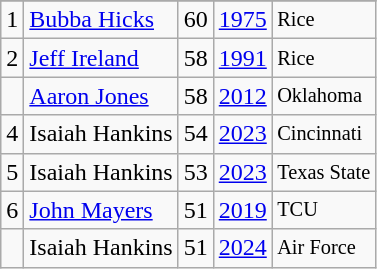<table class="wikitable">
<tr>
</tr>
<tr>
<td>1</td>
<td><a href='#'>Bubba Hicks</a></td>
<td>60</td>
<td><a href='#'>1975</a></td>
<td style="font-size:85%;">Rice</td>
</tr>
<tr>
<td>2</td>
<td><a href='#'>Jeff Ireland</a></td>
<td>58</td>
<td><a href='#'>1991</a></td>
<td style="font-size:85%;">Rice</td>
</tr>
<tr>
<td></td>
<td><a href='#'>Aaron Jones</a></td>
<td>58</td>
<td><a href='#'>2012</a></td>
<td style="font-size:85%;">Oklahoma</td>
</tr>
<tr>
<td>4</td>
<td>Isaiah Hankins</td>
<td>54</td>
<td><a href='#'>2023</a></td>
<td style="font-size:85%;">Cincinnati</td>
</tr>
<tr>
<td>5</td>
<td>Isaiah Hankins</td>
<td>53</td>
<td><a href='#'>2023</a></td>
<td style="font-size:85%;">Texas State</td>
</tr>
<tr>
<td>6</td>
<td><a href='#'>John Mayers</a></td>
<td>51</td>
<td><a href='#'>2019</a></td>
<td style="font-size:85%;">TCU</td>
</tr>
<tr>
<td></td>
<td>Isaiah Hankins</td>
<td>51</td>
<td><a href='#'>2024</a></td>
<td style="font-size:85%;">Air Force</td>
</tr>
</table>
